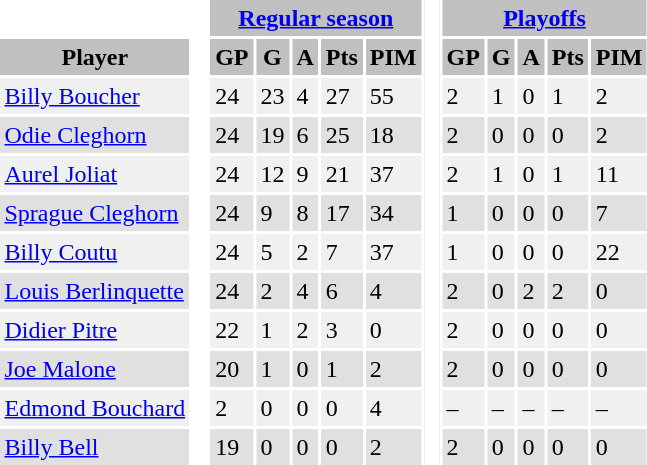<table BORDER="0" CELLPADDING="3" CELLSPACING="2" ID="Table1">
<tr ALIGN="center" bgcolor="#c0c0c0">
<th ALIGN="center" colspan="1" bgcolor="#ffffff"> </th>
<th ALIGN="center" rowspan="99" bgcolor="#ffffff"> </th>
<th ALIGN="center" colspan="5"><a href='#'>Regular season</a></th>
<th ALIGN="center" rowspan="99" bgcolor="#ffffff"> </th>
<th ALIGN="center" colspan="5"><a href='#'>Playoffs</a></th>
</tr>
<tr ALIGN="center" bgcolor="#c0c0c0">
<th ALIGN="center">Player</th>
<th ALIGN="center">GP</th>
<th ALIGN="center">G</th>
<th ALIGN="center">A</th>
<th ALIGN="center">Pts</th>
<th ALIGN="center">PIM</th>
<th ALIGN="center">GP</th>
<th ALIGN="center">G</th>
<th ALIGN="center">A</th>
<th ALIGN="center">Pts</th>
<th ALIGN="center">PIM</th>
</tr>
<tr bgcolor="#f0f0f0">
<td><a href='#'>Billy Boucher</a></td>
<td>24</td>
<td>23</td>
<td>4</td>
<td>27</td>
<td>55</td>
<td>2</td>
<td>1</td>
<td>0</td>
<td>1</td>
<td>2</td>
</tr>
<tr bgcolor="#e0e0e0">
<td><a href='#'>Odie Cleghorn</a></td>
<td>24</td>
<td>19</td>
<td>6</td>
<td>25</td>
<td>18</td>
<td>2</td>
<td>0</td>
<td>0</td>
<td>0</td>
<td>2</td>
</tr>
<tr bgcolor="#f0f0f0">
<td><a href='#'>Aurel Joliat</a></td>
<td>24</td>
<td>12</td>
<td>9</td>
<td>21</td>
<td>37</td>
<td>2</td>
<td>1</td>
<td>0</td>
<td>1</td>
<td>11</td>
</tr>
<tr bgcolor="#e0e0e0">
<td><a href='#'>Sprague Cleghorn</a></td>
<td>24</td>
<td>9</td>
<td>8</td>
<td>17</td>
<td>34</td>
<td>1</td>
<td>0</td>
<td>0</td>
<td>0</td>
<td>7</td>
</tr>
<tr bgcolor="#f0f0f0">
<td><a href='#'>Billy Coutu</a></td>
<td>24</td>
<td>5</td>
<td>2</td>
<td>7</td>
<td>37</td>
<td>1</td>
<td>0</td>
<td>0</td>
<td>0</td>
<td>22</td>
</tr>
<tr bgcolor="#e0e0e0">
<td><a href='#'>Louis Berlinquette</a></td>
<td>24</td>
<td>2</td>
<td>4</td>
<td>6</td>
<td>4</td>
<td>2</td>
<td>0</td>
<td>2</td>
<td>2</td>
<td>0</td>
</tr>
<tr bgcolor="#f0f0f0">
<td><a href='#'>Didier Pitre</a></td>
<td>22</td>
<td>1</td>
<td>2</td>
<td>3</td>
<td>0</td>
<td>2</td>
<td>0</td>
<td>0</td>
<td>0</td>
<td>0</td>
</tr>
<tr bgcolor="#e0e0e0">
<td><a href='#'>Joe Malone</a></td>
<td>20</td>
<td>1</td>
<td>0</td>
<td>1</td>
<td>2</td>
<td>2</td>
<td>0</td>
<td>0</td>
<td>0</td>
<td>0</td>
</tr>
<tr bgcolor="#f0f0f0">
<td><a href='#'>Edmond Bouchard</a></td>
<td>2</td>
<td>0</td>
<td>0</td>
<td>0</td>
<td>4</td>
<td>–</td>
<td>–</td>
<td>–</td>
<td>–</td>
<td>–</td>
</tr>
<tr bgcolor="#e0e0e0">
<td><a href='#'>Billy Bell</a></td>
<td>19</td>
<td>0</td>
<td>0</td>
<td>0</td>
<td>2</td>
<td>2</td>
<td>0</td>
<td>0</td>
<td>0</td>
<td>0</td>
</tr>
</table>
